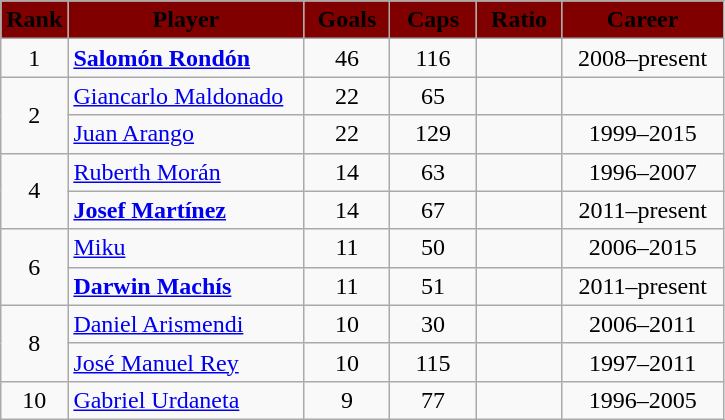<table class="wikitable sortable" style="text-align:center;">
<tr>
<th style="background:#800000" width="30"><span>Rank</span></th>
<th style="background:#800000"width="150"><span>Player</span></th>
<th style="background:#800000"width="50"><span>Goals</span></th>
<th style="background:#800000"width="50"><span>Caps</span></th>
<th style="background:#800000"width="50"><span>Ratio</span></th>
<th style="background:#800000"width="100"><span>Career</span></th>
</tr>
<tr>
<td>1</td>
<td align=left><strong><a href='#'>Salomón Rondón</a></strong></td>
<td>46</td>
<td>116</td>
<td></td>
<td>2008–present</td>
</tr>
<tr>
<td rowspan=2>2</td>
<td align=left><a href='#'>Giancarlo Maldonado</a></td>
<td>22</td>
<td>65</td>
<td></td>
<td></td>
</tr>
<tr>
<td align=left><a href='#'>Juan Arango</a></td>
<td>22</td>
<td>129</td>
<td></td>
<td>1999–2015</td>
</tr>
<tr>
<td rowspan=2>4</td>
<td align=left><a href='#'>Ruberth Morán</a></td>
<td>14</td>
<td>63</td>
<td></td>
<td>1996–2007</td>
</tr>
<tr>
<td align=left><strong><a href='#'>Josef Martínez</a></strong></td>
<td>14</td>
<td>67</td>
<td></td>
<td>2011–present</td>
</tr>
<tr>
<td rowspan=2>6</td>
<td align=left><a href='#'>Miku</a></td>
<td>11</td>
<td>50</td>
<td></td>
<td>2006–2015</td>
</tr>
<tr>
<td align=left><strong><a href='#'>Darwin Machís</a></strong></td>
<td>11</td>
<td>51</td>
<td></td>
<td>2011–present</td>
</tr>
<tr>
<td rowspan=2>8</td>
<td align=left><a href='#'>Daniel Arismendi</a></td>
<td>10</td>
<td>30</td>
<td></td>
<td>2006–2011</td>
</tr>
<tr>
<td align=left><a href='#'>José Manuel Rey</a></td>
<td>10</td>
<td>115</td>
<td></td>
<td>1997–2011</td>
</tr>
<tr>
<td>10</td>
<td align=left><a href='#'>Gabriel Urdaneta</a></td>
<td>9</td>
<td>77</td>
<td></td>
<td>1996–2005</td>
</tr>
</table>
